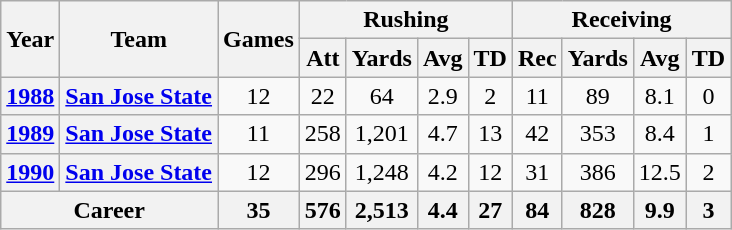<table class="wikitable" style="text-align:center;">
<tr>
<th rowspan="2">Year</th>
<th rowspan="2">Team</th>
<th rowspan="2">Games</th>
<th colspan="4">Rushing</th>
<th colspan="4">Receiving</th>
</tr>
<tr>
<th>Att</th>
<th>Yards</th>
<th>Avg</th>
<th>TD</th>
<th>Rec</th>
<th>Yards</th>
<th>Avg</th>
<th>TD</th>
</tr>
<tr>
<th><a href='#'>1988</a></th>
<th><a href='#'>San Jose State</a></th>
<td>12</td>
<td>22</td>
<td>64</td>
<td>2.9</td>
<td>2</td>
<td>11</td>
<td>89</td>
<td>8.1</td>
<td>0</td>
</tr>
<tr>
<th><a href='#'>1989</a></th>
<th><a href='#'>San Jose State</a></th>
<td>11</td>
<td>258</td>
<td>1,201</td>
<td>4.7</td>
<td>13</td>
<td>42</td>
<td>353</td>
<td>8.4</td>
<td>1</td>
</tr>
<tr>
<th><a href='#'>1990</a></th>
<th><a href='#'>San Jose State</a></th>
<td>12</td>
<td>296</td>
<td>1,248</td>
<td>4.2</td>
<td>12</td>
<td>31</td>
<td>386</td>
<td>12.5</td>
<td>2</td>
</tr>
<tr>
<th colspan="2">Career</th>
<th>35</th>
<th>576</th>
<th>2,513</th>
<th>4.4</th>
<th>27</th>
<th>84</th>
<th>828</th>
<th>9.9</th>
<th>3</th>
</tr>
</table>
